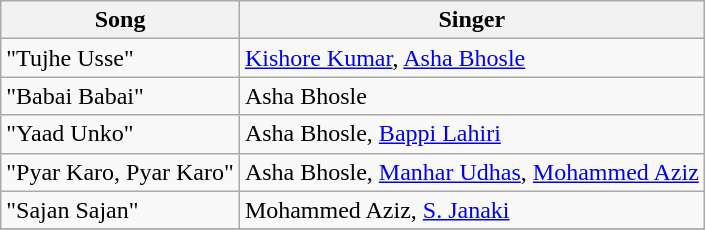<table class="wikitable">
<tr>
<th>Song</th>
<th>Singer</th>
</tr>
<tr>
<td>"Tujhe Usse"</td>
<td><a href='#'>Kishore Kumar</a>, <a href='#'>Asha Bhosle</a></td>
</tr>
<tr>
<td>"Babai Babai"</td>
<td>Asha Bhosle</td>
</tr>
<tr>
<td>"Yaad Unko"</td>
<td>Asha Bhosle, <a href='#'>Bappi Lahiri</a></td>
</tr>
<tr>
<td>"Pyar Karo, Pyar Karo"</td>
<td>Asha Bhosle, <a href='#'>Manhar Udhas</a>, <a href='#'>Mohammed Aziz</a></td>
</tr>
<tr>
<td>"Sajan Sajan"</td>
<td>Mohammed Aziz, <a href='#'>S. Janaki</a></td>
</tr>
<tr>
</tr>
</table>
